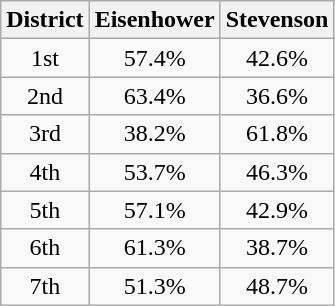<table class="wikitable sortable" - style="text-align:center;">
<tr>
<th>District</th>
<th>Eisenhower</th>
<th>Stevenson</th>
</tr>
<tr>
<td>1st</td>
<td>57.4%</td>
<td>42.6%</td>
</tr>
<tr>
<td>2nd</td>
<td>63.4%</td>
<td>36.6%</td>
</tr>
<tr>
<td>3rd</td>
<td>38.2%</td>
<td>61.8%</td>
</tr>
<tr>
<td>4th</td>
<td>53.7%</td>
<td>46.3%</td>
</tr>
<tr>
<td>5th</td>
<td>57.1%</td>
<td>42.9%</td>
</tr>
<tr>
<td>6th</td>
<td>61.3%</td>
<td>38.7%</td>
</tr>
<tr>
<td>7th</td>
<td>51.3%</td>
<td>48.7%</td>
</tr>
</table>
